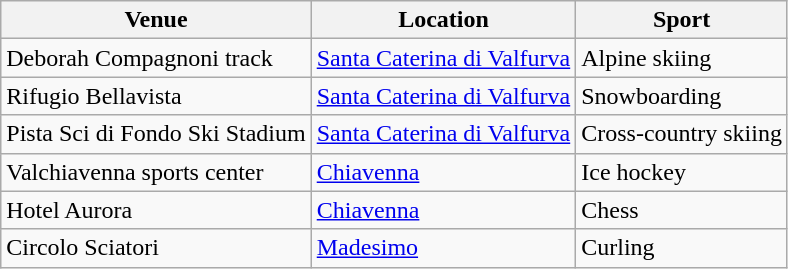<table class="wikitable sortable">
<tr>
<th>Venue</th>
<th>Location</th>
<th>Sport</th>
</tr>
<tr>
<td>Deborah Compagnoni track</td>
<td><a href='#'>Santa Caterina di Valfurva</a></td>
<td>Alpine skiing</td>
</tr>
<tr>
<td>Rifugio Bellavista</td>
<td><a href='#'>Santa Caterina di Valfurva</a></td>
<td>Snowboarding</td>
</tr>
<tr>
<td>Pista Sci di Fondo Ski Stadium</td>
<td><a href='#'>Santa Caterina di Valfurva</a></td>
<td>Cross-country skiing</td>
</tr>
<tr>
<td>Valchiavenna sports center</td>
<td><a href='#'>Chiavenna</a></td>
<td>Ice hockey</td>
</tr>
<tr>
<td>Hotel Aurora</td>
<td><a href='#'>Chiavenna</a></td>
<td>Chess</td>
</tr>
<tr>
<td>Circolo Sciatori</td>
<td><a href='#'>Madesimo</a></td>
<td>Curling</td>
</tr>
</table>
